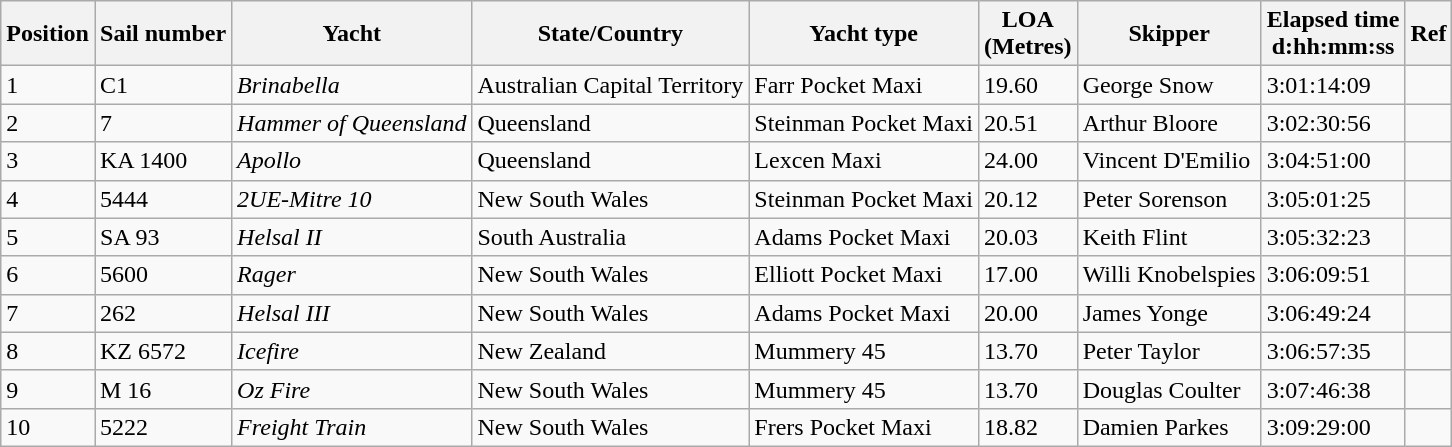<table class="wikitable">
<tr>
<th>Position</th>
<th>Sail number</th>
<th>Yacht</th>
<th>State/Country</th>
<th>Yacht type</th>
<th>LOA <br>(Metres)</th>
<th>Skipper</th>
<th>Elapsed time <br>d:hh:mm:ss</th>
<th>Ref</th>
</tr>
<tr>
<td>1</td>
<td>C1</td>
<td><em>Brinabella</em></td>
<td> Australian Capital Territory</td>
<td>Farr Pocket Maxi</td>
<td>19.60</td>
<td>George Snow</td>
<td>3:01:14:09</td>
<td></td>
</tr>
<tr>
<td>2</td>
<td>7</td>
<td><em>Hammer of Queensland</em></td>
<td> Queensland</td>
<td>Steinman Pocket Maxi</td>
<td>20.51</td>
<td>Arthur Bloore</td>
<td>3:02:30:56</td>
<td></td>
</tr>
<tr>
<td>3</td>
<td>KA 1400</td>
<td><em>Apollo</em></td>
<td> Queensland</td>
<td>Lexcen Maxi</td>
<td>24.00</td>
<td>Vincent D'Emilio</td>
<td>3:04:51:00</td>
<td></td>
</tr>
<tr>
<td>4</td>
<td>5444</td>
<td><em>2UE-Mitre 10</em></td>
<td> New South Wales</td>
<td>Steinman Pocket Maxi</td>
<td>20.12</td>
<td>Peter Sorenson</td>
<td>3:05:01:25</td>
<td></td>
</tr>
<tr>
<td>5</td>
<td>SA 93</td>
<td><em>Helsal II</em></td>
<td> South Australia</td>
<td>Adams Pocket Maxi</td>
<td>20.03</td>
<td>Keith Flint</td>
<td>3:05:32:23</td>
<td></td>
</tr>
<tr>
<td>6</td>
<td>5600</td>
<td><em>Rager</em></td>
<td> New South Wales</td>
<td>Elliott Pocket Maxi</td>
<td>17.00</td>
<td>Willi Knobelspies</td>
<td>3:06:09:51</td>
<td></td>
</tr>
<tr>
<td>7</td>
<td>262</td>
<td><em>Helsal III</em></td>
<td> New South Wales</td>
<td>Adams Pocket Maxi</td>
<td>20.00</td>
<td>James Yonge</td>
<td>3:06:49:24</td>
<td></td>
</tr>
<tr>
<td>8</td>
<td>KZ 6572</td>
<td><em>Icefire</em></td>
<td> New Zealand</td>
<td>Mummery 45</td>
<td>13.70</td>
<td>Peter Taylor</td>
<td>3:06:57:35</td>
<td></td>
</tr>
<tr>
<td>9</td>
<td>M 16</td>
<td><em>Oz Fire</em></td>
<td> New South Wales</td>
<td>Mummery 45</td>
<td>13.70</td>
<td>Douglas Coulter</td>
<td>3:07:46:38</td>
<td></td>
</tr>
<tr>
<td>10</td>
<td>5222</td>
<td><em>Freight Train</em></td>
<td> New South Wales</td>
<td>Frers Pocket Maxi</td>
<td>18.82</td>
<td>Damien Parkes</td>
<td>3:09:29:00</td>
<td></td>
</tr>
</table>
